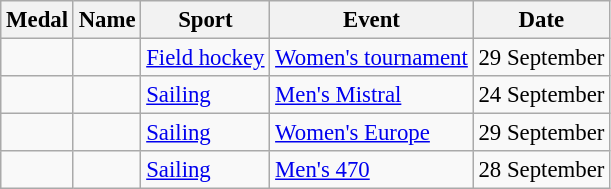<table class="wikitable sortable" style="font-size:95%">
<tr>
<th>Medal</th>
<th>Name</th>
<th>Sport</th>
<th>Event</th>
<th>Date</th>
</tr>
<tr>
<td></td>
<td><br></td>
<td><a href='#'>Field hockey</a></td>
<td><a href='#'>Women's tournament</a></td>
<td>29 September</td>
</tr>
<tr>
<td></td>
<td></td>
<td><a href='#'>Sailing</a></td>
<td><a href='#'>Men's Mistral</a></td>
<td>24 September</td>
</tr>
<tr>
<td></td>
<td></td>
<td><a href='#'>Sailing</a></td>
<td><a href='#'>Women's Europe</a></td>
<td>29 September</td>
</tr>
<tr>
<td></td>
<td><br></td>
<td><a href='#'>Sailing</a></td>
<td><a href='#'>Men's 470</a></td>
<td>28 September</td>
</tr>
</table>
